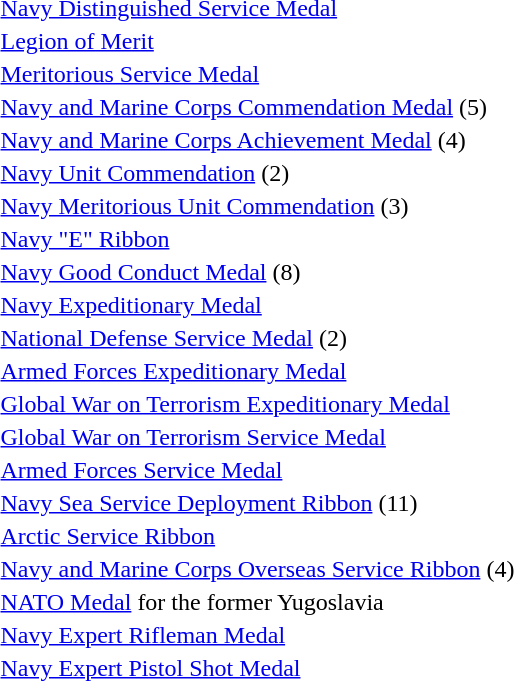<table>
<tr>
<td></td>
<td><a href='#'>Navy Distinguished Service Medal</a></td>
</tr>
<tr>
<td></td>
<td><a href='#'>Legion of Merit</a></td>
</tr>
<tr>
<td></td>
<td><a href='#'>Meritorious Service Medal</a></td>
</tr>
<tr>
<td></td>
<td><a href='#'>Navy and Marine Corps Commendation Medal</a> (5)</td>
</tr>
<tr>
<td></td>
<td><a href='#'>Navy and Marine Corps Achievement Medal</a> (4)</td>
</tr>
<tr>
<td></td>
<td><a href='#'>Navy Unit Commendation</a> (2)</td>
</tr>
<tr>
<td></td>
<td><a href='#'>Navy Meritorious Unit Commendation</a> (3)</td>
</tr>
<tr>
<td></td>
<td><a href='#'>Navy "E" Ribbon</a></td>
</tr>
<tr>
<td></td>
<td><a href='#'>Navy Good Conduct Medal</a> (8)</td>
</tr>
<tr>
<td></td>
<td><a href='#'>Navy Expeditionary Medal</a></td>
</tr>
<tr>
<td></td>
<td><a href='#'>National Defense Service Medal</a> (2)</td>
</tr>
<tr>
<td></td>
<td><a href='#'>Armed Forces Expeditionary Medal</a></td>
</tr>
<tr>
<td></td>
<td><a href='#'>Global War on Terrorism Expeditionary Medal</a></td>
</tr>
<tr>
<td></td>
<td><a href='#'>Global War on Terrorism Service Medal</a></td>
</tr>
<tr>
<td></td>
<td><a href='#'>Armed Forces Service Medal</a></td>
</tr>
<tr>
<td></td>
<td><a href='#'>Navy Sea Service Deployment Ribbon</a> (11)</td>
</tr>
<tr>
<td></td>
<td><a href='#'>Arctic Service Ribbon</a></td>
</tr>
<tr>
<td></td>
<td><a href='#'>Navy and Marine Corps Overseas Service Ribbon</a> (4)</td>
</tr>
<tr>
<td></td>
<td><a href='#'>NATO Medal</a> for the former Yugoslavia</td>
</tr>
<tr>
<td></td>
<td><a href='#'>Navy Expert Rifleman Medal</a></td>
</tr>
<tr>
<td></td>
<td><a href='#'>Navy Expert Pistol Shot Medal</a></td>
</tr>
</table>
